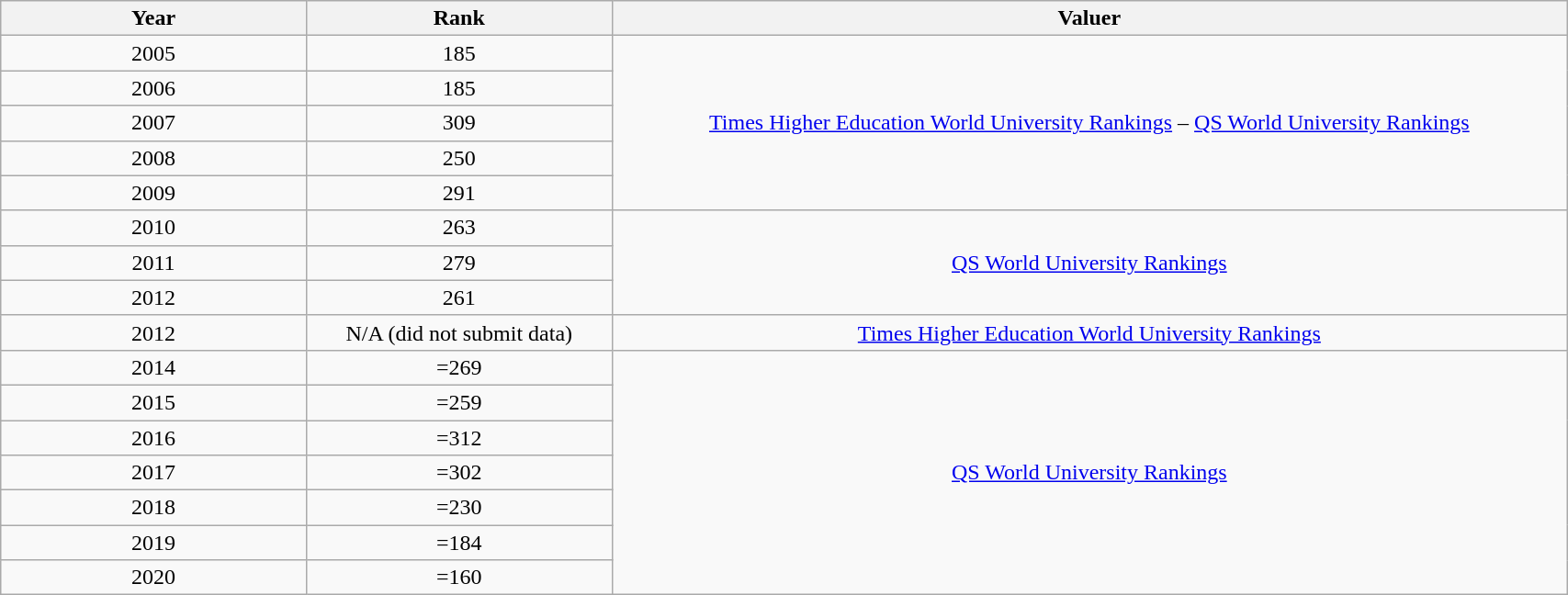<table style="width:90%;" class="wikitable">
<tr>
<th style="width:8%;">Year</th>
<th style="width:8%;">Rank</th>
<th style="width:25%;">Valuer</th>
</tr>
<tr>
<td style="text-align:center;">2005</td>
<td style="text-align:center;">185</td>
<td style="text-align:center;" rowspan="5"><a href='#'>Times Higher Education World University Rankings</a> – <a href='#'>QS World University Rankings</a></td>
</tr>
<tr>
<td style="text-align:center;">2006</td>
<td style="text-align:center;">185</td>
</tr>
<tr>
<td style="text-align:center;">2007</td>
<td style="text-align:center;">309</td>
</tr>
<tr>
<td style="text-align:center;">2008</td>
<td style="text-align:center;">250</td>
</tr>
<tr>
<td style="text-align:center;">2009</td>
<td style="text-align:center;">291</td>
</tr>
<tr>
<td style="text-align:center;">2010</td>
<td style="text-align:center;">263</td>
<td style="text-align:center;" rowspan="3"><a href='#'>QS World University Rankings</a></td>
</tr>
<tr>
<td style="text-align:center;">2011</td>
<td style="text-align:center;">279</td>
</tr>
<tr>
<td style="text-align:center;">2012</td>
<td style="text-align:center;">261</td>
</tr>
<tr>
<td style="text-align:center;">2012</td>
<td style="text-align:center;">N/A (did not submit data) </td>
<td style="text-align:center;"><a href='#'>Times Higher Education World University Rankings</a></td>
</tr>
<tr>
<td style="text-align:center;">2014</td>
<td style="text-align:center;">=269</td>
<td style="text-align:center;" rowspan="7"><a href='#'>QS World University Rankings</a></td>
</tr>
<tr>
<td style="text-align:center;">2015</td>
<td style="text-align:center;">=259</td>
</tr>
<tr>
<td style="text-align:center;">2016</td>
<td style="text-align:center;">=312</td>
</tr>
<tr>
<td style="text-align:center;">2017</td>
<td style="text-align:center;">=302</td>
</tr>
<tr>
<td style="text-align:center;">2018</td>
<td style="text-align:center;">=230</td>
</tr>
<tr>
<td style="text-align:center;">2019</td>
<td style="text-align:center;">=184</td>
</tr>
<tr>
<td style="text-align:center;">2020</td>
<td style="text-align:center;">=160</td>
</tr>
</table>
